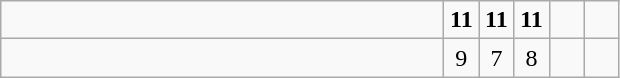<table class="wikitable">
<tr>
<td style="width:18em"></td>
<td align=center style="width:1em"><strong>11</strong></td>
<td align=center style="width:1em"><strong>11</strong></td>
<td align=center style="width:1em"><strong>11</strong></td>
<td align=center style="width:1em"></td>
<td align=center style="width:1em"></td>
</tr>
<tr>
<td style="width:18em"></td>
<td align=center style="width:1em">9</td>
<td align=center style="width:1em">7</td>
<td align=center style="width:1em">8</td>
<td align=center style="width:1em"></td>
<td align=center style="width:1em"></td>
</tr>
</table>
